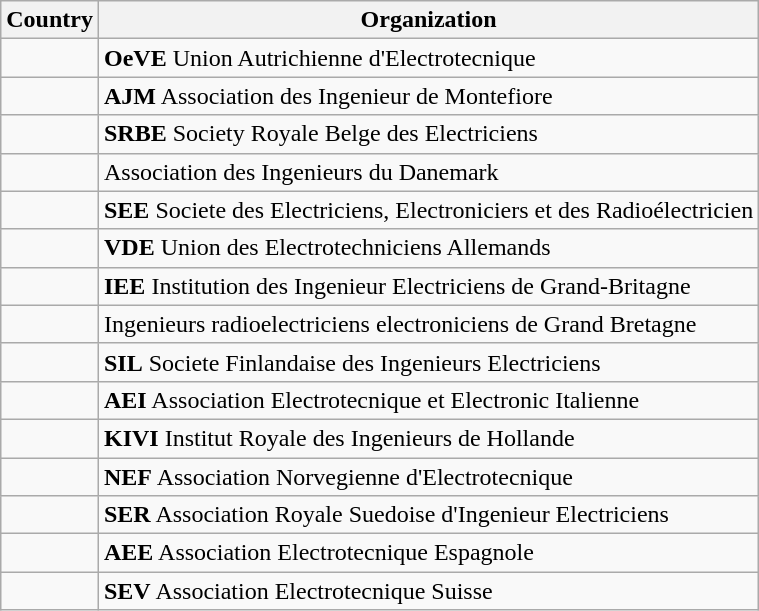<table class="wikitable">
<tr>
<th>Country</th>
<th>Organization</th>
</tr>
<tr>
<td></td>
<td><strong>OeVE</strong> Union Autrichienne d'Electrotecnique</td>
</tr>
<tr>
<td></td>
<td><strong>AJM</strong> Association des Ingenieur de Montefiore</td>
</tr>
<tr>
<td></td>
<td><strong>SRBE</strong> Society Royale Belge des Electriciens</td>
</tr>
<tr>
<td></td>
<td>Association des Ingenieurs du Danemark</td>
</tr>
<tr>
<td></td>
<td><strong>SEE</strong> Societe des Electriciens, Electroniciers et des Radioélectricien</td>
</tr>
<tr>
<td></td>
<td><strong>VDE</strong> Union des Electrotechniciens Allemands</td>
</tr>
<tr>
<td></td>
<td><strong>IEE</strong> Institution des Ingenieur Electriciens de Grand-Britagne</td>
</tr>
<tr>
<td></td>
<td>Ingenieurs radioelectriciens electroniciens de Grand Bretagne</td>
</tr>
<tr>
<td></td>
<td><strong>SIL</strong> Societe Finlandaise des Ingenieurs Electriciens</td>
</tr>
<tr>
<td></td>
<td><strong>AEI</strong> Association Electrotecnique et Electronic Italienne</td>
</tr>
<tr>
<td></td>
<td><strong>KIVI</strong> Institut Royale des Ingenieurs de Hollande</td>
</tr>
<tr>
<td></td>
<td><strong>NEF</strong> Association Norvegienne d'Electrotecnique</td>
</tr>
<tr>
<td></td>
<td><strong>SER</strong> Association Royale Suedoise d'Ingenieur Electriciens</td>
</tr>
<tr>
<td></td>
<td><strong>AEE</strong> Association Electrotecnique Espagnole</td>
</tr>
<tr>
<td></td>
<td><strong>SEV</strong> Association Electrotecnique Suisse</td>
</tr>
</table>
